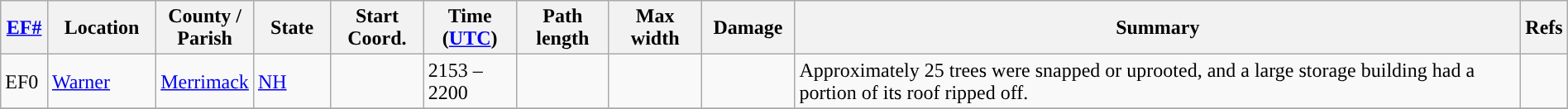<table class="wikitable sortable" style="width:100%;">
<tr>
<th scope="col" width="3%" align="center"><a href='#'>EF#</a></th>
<th scope="col" width="7%" align="center" class="unsortable">Location</th>
<th scope="col" width="6%" align="center" class="unsortable">County / Parish</th>
<th scope="col" width="5%" align="center">State</th>
<th scope="col" width="6%" align="center">Start Coord.</th>
<th scope="col" width="6%" align="center">Time (<a href='#'>UTC</a>)</th>
<th scope="col" width="6%" align="center">Path length</th>
<th scope="col" width="6%" align="center">Max width</th>
<th scope="col" width="6%" align="center">Damage</th>
<th scope="col" width="48%" class="unsortable" align="center">Summary</th>
<th scope="col" width="48%" class="unsortable" align="center">Refs</th>
</tr>
<tr>
<td>EF0</td>
<td><a href='#'>Warner</a></td>
<td><a href='#'>Merrimack</a></td>
<td><a href='#'>NH</a></td>
<td></td>
<td>2153 – 2200</td>
<td></td>
<td></td>
<td></td>
<td>Approximately 25 trees were snapped or uprooted, and a large storage building had a portion of its roof ripped off.</td>
<td></td>
</tr>
<tr>
</tr>
</table>
